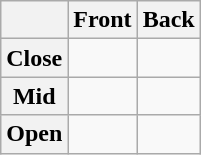<table class="wikitable" style="text-align:center">
<tr>
<th></th>
<th>Front</th>
<th>Back</th>
</tr>
<tr>
<th>Close</th>
<td> </td>
<td> </td>
</tr>
<tr>
<th>Mid</th>
<td> </td>
<td> </td>
</tr>
<tr>
<th>Open</th>
<td></td>
<td> </td>
</tr>
</table>
